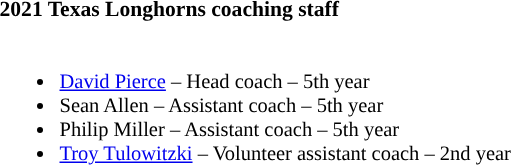<table class="toccolours" style="border-collapse:collapse; font-size:90%;">
<tr>
<td colspan="1"><strong>2021 Texas Longhorns coaching staff</strong></td>
</tr>
<tr>
<td style="text-align: left; font-size: 95%;" valign="top"><br><ul><li><a href='#'>David Pierce</a> – Head coach – 5th year</li><li>Sean Allen – Assistant coach – 5th year</li><li>Philip Miller – Assistant coach – 5th year</li><li><a href='#'>Troy Tulowitzki</a> – Volunteer assistant coach – 2nd year</li></ul></td>
</tr>
</table>
